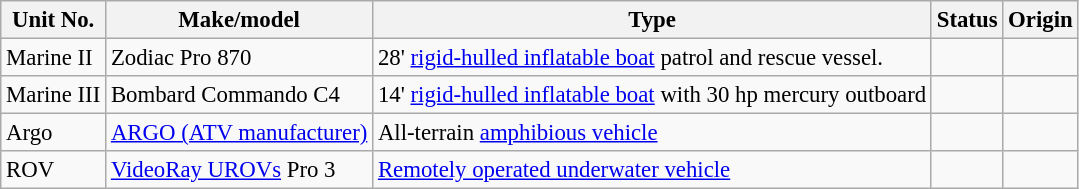<table class="wikitable" style="font-size: 95%;" |>
<tr>
<th>Unit No.</th>
<th>Make/model</th>
<th>Type</th>
<th>Status</th>
<th>Origin</th>
</tr>
<tr>
<td>Marine II</td>
<td>Zodiac Pro 870</td>
<td>28' <a href='#'>rigid-hulled inflatable boat</a> patrol and rescue vessel.</td>
<td></td>
<td></td>
</tr>
<tr>
<td>Marine III</td>
<td>Bombard Commando C4</td>
<td>14' <a href='#'>rigid-hulled inflatable boat</a> with 30 hp mercury outboard</td>
<td></td>
<td></td>
</tr>
<tr>
<td>Argo</td>
<td><a href='#'>ARGO (ATV manufacturer)</a></td>
<td>All-terrain <a href='#'>amphibious vehicle</a></td>
<td></td>
<td></td>
</tr>
<tr>
<td>ROV</td>
<td><a href='#'>VideoRay UROVs</a> Pro 3</td>
<td><a href='#'>Remotely operated underwater vehicle</a></td>
<td></td>
<td></td>
</tr>
</table>
